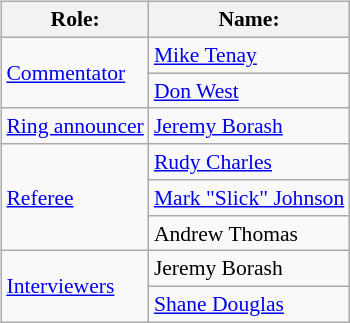<table class=wikitable style="font-size:90%; margin: 0.5em 0 0.5em 1em; float: right; clear: right;">
<tr>
<th>Role:</th>
<th>Name:</th>
</tr>
<tr>
<td rowspan=2><a href='#'>Commentator</a></td>
<td><a href='#'>Mike Tenay</a></td>
</tr>
<tr>
<td><a href='#'>Don West</a></td>
</tr>
<tr>
<td rowspan=1><a href='#'>Ring announcer</a></td>
<td><a href='#'>Jeremy Borash</a></td>
</tr>
<tr>
<td rowspan=3><a href='#'>Referee</a></td>
<td><a href='#'>Rudy Charles</a></td>
</tr>
<tr>
<td><a href='#'>Mark "Slick" Johnson</a></td>
</tr>
<tr>
<td>Andrew Thomas</td>
</tr>
<tr>
<td rowspan=2><a href='#'>Interviewers</a></td>
<td>Jeremy Borash</td>
</tr>
<tr>
<td><a href='#'>Shane Douglas</a></td>
</tr>
</table>
